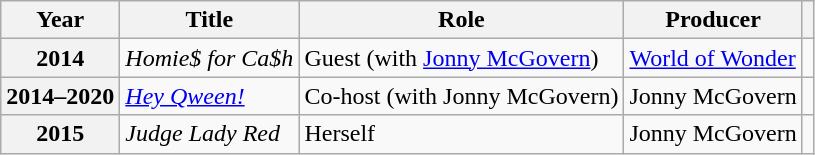<table class="wikitable plainrowheaders sortable">
<tr>
<th>Year</th>
<th>Title</th>
<th scope="col">Role</th>
<th scope="col">Producer</th>
<th rowspan="1" style="text-align: center;" class="unsortable"></th>
</tr>
<tr>
<th scope="row">2014</th>
<td><em>Homie$ for Ca$h</em></td>
<td>Guest (with <a href='#'>Jonny McGovern</a>)</td>
<td><a href='#'>World of Wonder</a></td>
<td style="text-align: center;"></td>
</tr>
<tr>
<th scope="row">2014–2020</th>
<td><em><a href='#'>Hey Qween!</a></em></td>
<td>Co-host (with Jonny McGovern)</td>
<td>Jonny McGovern</td>
<td style="text-align: center;"></td>
</tr>
<tr>
<th scope="row">2015</th>
<td><em>Judge Lady Red</em></td>
<td>Herself</td>
<td>Jonny McGovern</td>
<td style="text-align: center;"></td>
</tr>
</table>
